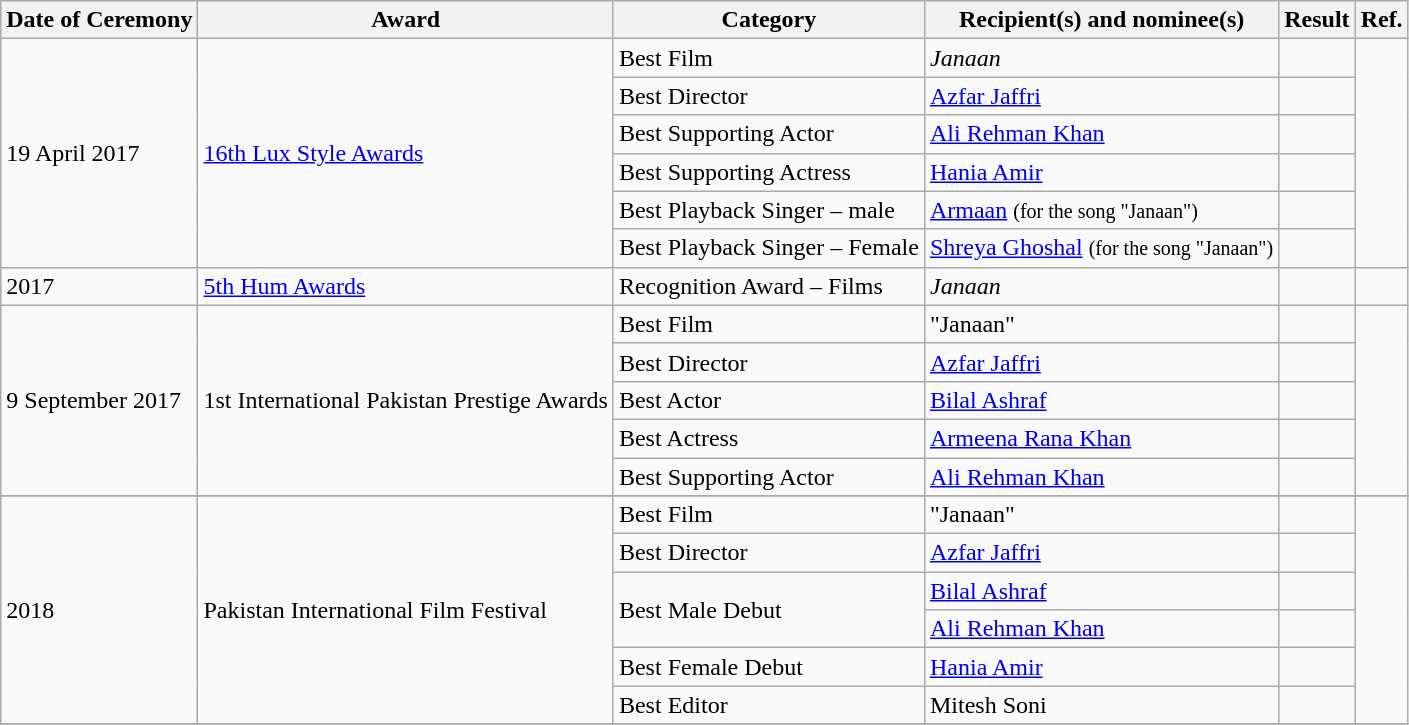<table class="wikitable sortable">
<tr>
<th>Date of Ceremony</th>
<th>Award</th>
<th>Category</th>
<th>Recipient(s) and nominee(s)</th>
<th>Result</th>
<th>Ref.</th>
</tr>
<tr>
<td rowspan="6">19 April 2017</td>
<td rowspan="6"><a href='#'>16th Lux Style Awards</a></td>
<td>Best Film</td>
<td><em>Janaan</em></td>
<td></td>
<td rowspan="6"></td>
</tr>
<tr>
<td>Best Director</td>
<td><a href='#'>Azfar Jaffri</a></td>
<td></td>
</tr>
<tr>
<td>Best Supporting Actor</td>
<td><a href='#'>Ali Rehman Khan</a></td>
<td></td>
</tr>
<tr>
<td>Best Supporting Actress</td>
<td><a href='#'>Hania Amir</a></td>
<td></td>
</tr>
<tr>
<td>Best Playback Singer  – male</td>
<td><a href='#'>Armaan</a> <small>(for the song "Janaan")</small></td>
<td></td>
</tr>
<tr>
<td>Best Playback Singer – Female</td>
<td><a href='#'>Shreya Ghoshal</a> <small>(for the song "Janaan")</small></td>
<td></td>
</tr>
<tr>
<td>2017</td>
<td><a href='#'>5th Hum Awards</a></td>
<td>Recognition Award – Films</td>
<td><em>Janaan</em></td>
<td></td>
<td></td>
</tr>
<tr>
<td rowspan="5">9 September 2017</td>
<td rowspan="5">1st International Pakistan Prestige Awards</td>
<td>Best Film</td>
<td>"Janaan"</td>
<td></td>
<td rowspan="5"></td>
</tr>
<tr>
<td>Best Director</td>
<td><a href='#'>Azfar Jaffri</a></td>
<td></td>
</tr>
<tr>
<td>Best Actor</td>
<td><a href='#'>Bilal Ashraf</a></td>
<td></td>
</tr>
<tr>
<td>Best Actress</td>
<td><a href='#'>Armeena Rana Khan</a></td>
<td></td>
</tr>
<tr>
<td>Best Supporting Actor</td>
<td><a href='#'>Ali Rehman Khan</a></td>
<td></td>
</tr>
<tr>
</tr>
<tr>
<td rowspan="6">2018</td>
<td rowspan="6">Pakistan International Film Festival</td>
<td>Best Film</td>
<td>"Janaan"</td>
<td></td>
<td rowspan="6"></td>
</tr>
<tr>
<td>Best Director</td>
<td><a href='#'>Azfar Jaffri</a></td>
<td></td>
</tr>
<tr>
<td rowspan="2">Best Male Debut</td>
<td><a href='#'>Bilal Ashraf</a></td>
<td></td>
</tr>
<tr>
<td><a href='#'>Ali Rehman Khan</a></td>
<td></td>
</tr>
<tr>
<td>Best Female Debut</td>
<td><a href='#'>Hania Amir</a></td>
<td></td>
</tr>
<tr>
<td>Best Editor</td>
<td>Mitesh Soni</td>
<td></td>
</tr>
<tr>
</tr>
</table>
